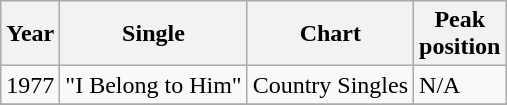<table class="wikitable">
<tr>
<th align="left">Year</th>
<th align="left">Single</th>
<th align="left">Chart</th>
<th align="left">Peak<br>position</th>
</tr>
<tr>
<td align="left">1977</td>
<td align="left">"I Belong to Him"</td>
<td align="left">Country Singles</td>
<td align="left">N/A</td>
</tr>
<tr>
</tr>
</table>
